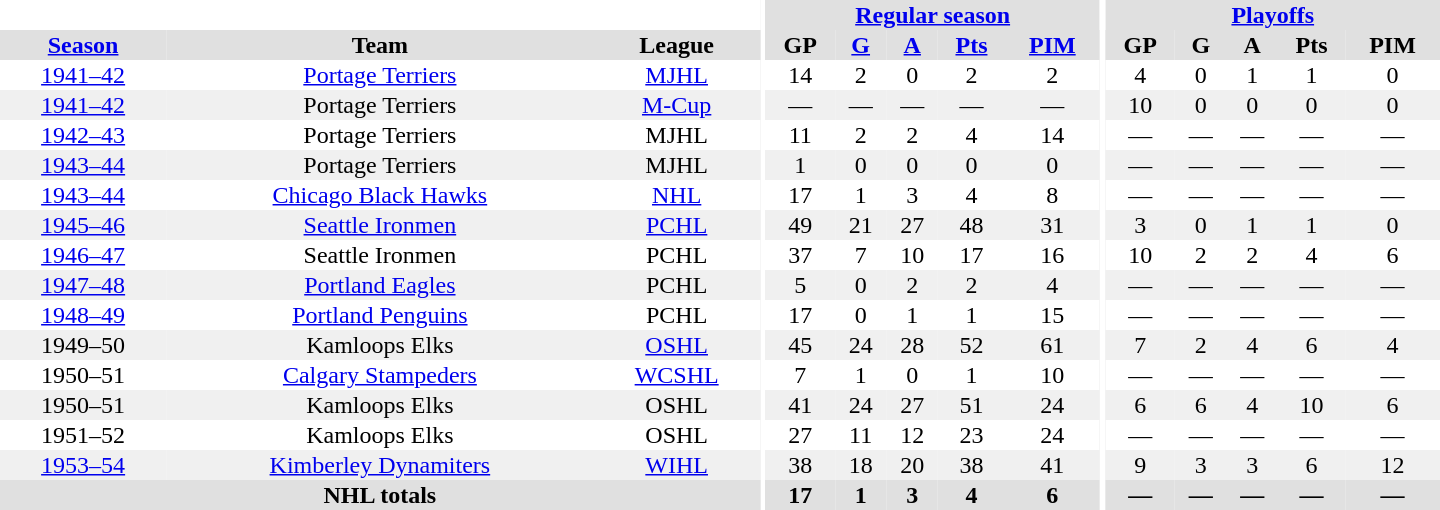<table border="0" cellpadding="1" cellspacing="0" style="text-align:center; width:60em">
<tr bgcolor="#e0e0e0">
<th colspan="3" bgcolor="#ffffff"></th>
<th rowspan="100" bgcolor="#ffffff"></th>
<th colspan="5"><a href='#'>Regular season</a></th>
<th rowspan="100" bgcolor="#ffffff"></th>
<th colspan="5"><a href='#'>Playoffs</a></th>
</tr>
<tr bgcolor="#e0e0e0">
<th><a href='#'>Season</a></th>
<th>Team</th>
<th>League</th>
<th>GP</th>
<th><a href='#'>G</a></th>
<th><a href='#'>A</a></th>
<th><a href='#'>Pts</a></th>
<th><a href='#'>PIM</a></th>
<th>GP</th>
<th>G</th>
<th>A</th>
<th>Pts</th>
<th>PIM</th>
</tr>
<tr>
<td><a href='#'>1941–42</a></td>
<td><a href='#'>Portage Terriers</a></td>
<td><a href='#'>MJHL</a></td>
<td>14</td>
<td>2</td>
<td>0</td>
<td>2</td>
<td>2</td>
<td>4</td>
<td>0</td>
<td>1</td>
<td>1</td>
<td>0</td>
</tr>
<tr bgcolor="#f0f0f0">
<td><a href='#'>1941–42</a></td>
<td>Portage Terriers</td>
<td><a href='#'>M-Cup</a></td>
<td>—</td>
<td>—</td>
<td>—</td>
<td>—</td>
<td>—</td>
<td>10</td>
<td>0</td>
<td>0</td>
<td>0</td>
<td>0</td>
</tr>
<tr>
<td><a href='#'>1942–43</a></td>
<td>Portage Terriers</td>
<td>MJHL</td>
<td>11</td>
<td>2</td>
<td>2</td>
<td>4</td>
<td>14</td>
<td>—</td>
<td>—</td>
<td>—</td>
<td>—</td>
<td>—</td>
</tr>
<tr bgcolor="#f0f0f0">
<td><a href='#'>1943–44</a></td>
<td>Portage Terriers</td>
<td>MJHL</td>
<td>1</td>
<td>0</td>
<td>0</td>
<td>0</td>
<td>0</td>
<td>—</td>
<td>—</td>
<td>—</td>
<td>—</td>
<td>—</td>
</tr>
<tr>
<td><a href='#'>1943–44</a></td>
<td><a href='#'>Chicago Black Hawks</a></td>
<td><a href='#'>NHL</a></td>
<td>17</td>
<td>1</td>
<td>3</td>
<td>4</td>
<td>8</td>
<td>—</td>
<td>—</td>
<td>—</td>
<td>—</td>
<td>—</td>
</tr>
<tr bgcolor="#f0f0f0">
<td><a href='#'>1945–46</a></td>
<td><a href='#'>Seattle Ironmen</a></td>
<td><a href='#'>PCHL</a></td>
<td>49</td>
<td>21</td>
<td>27</td>
<td>48</td>
<td>31</td>
<td>3</td>
<td>0</td>
<td>1</td>
<td>1</td>
<td>0</td>
</tr>
<tr>
<td><a href='#'>1946–47</a></td>
<td>Seattle Ironmen</td>
<td>PCHL</td>
<td>37</td>
<td>7</td>
<td>10</td>
<td>17</td>
<td>16</td>
<td>10</td>
<td>2</td>
<td>2</td>
<td>4</td>
<td>6</td>
</tr>
<tr bgcolor="#f0f0f0">
<td><a href='#'>1947–48</a></td>
<td><a href='#'>Portland Eagles</a></td>
<td>PCHL</td>
<td>5</td>
<td>0</td>
<td>2</td>
<td>2</td>
<td>4</td>
<td>—</td>
<td>—</td>
<td>—</td>
<td>—</td>
<td>—</td>
</tr>
<tr>
<td><a href='#'>1948–49</a></td>
<td><a href='#'>Portland Penguins</a></td>
<td>PCHL</td>
<td>17</td>
<td>0</td>
<td>1</td>
<td>1</td>
<td>15</td>
<td>—</td>
<td>—</td>
<td>—</td>
<td>—</td>
<td>—</td>
</tr>
<tr bgcolor="#f0f0f0">
<td>1949–50</td>
<td>Kamloops Elks</td>
<td><a href='#'>OSHL</a></td>
<td>45</td>
<td>24</td>
<td>28</td>
<td>52</td>
<td>61</td>
<td>7</td>
<td>2</td>
<td>4</td>
<td>6</td>
<td>4</td>
</tr>
<tr>
<td>1950–51</td>
<td><a href='#'>Calgary Stampeders</a></td>
<td><a href='#'>WCSHL</a></td>
<td>7</td>
<td>1</td>
<td>0</td>
<td>1</td>
<td>10</td>
<td>—</td>
<td>—</td>
<td>—</td>
<td>—</td>
<td>—</td>
</tr>
<tr bgcolor="#f0f0f0">
<td>1950–51</td>
<td>Kamloops Elks</td>
<td>OSHL</td>
<td>41</td>
<td>24</td>
<td>27</td>
<td>51</td>
<td>24</td>
<td>6</td>
<td>6</td>
<td>4</td>
<td>10</td>
<td>6</td>
</tr>
<tr>
<td>1951–52</td>
<td>Kamloops Elks</td>
<td>OSHL</td>
<td>27</td>
<td>11</td>
<td>12</td>
<td>23</td>
<td>24</td>
<td>—</td>
<td>—</td>
<td>—</td>
<td>—</td>
<td>—</td>
</tr>
<tr bgcolor="#f0f0f0">
<td><a href='#'>1953–54</a></td>
<td><a href='#'>Kimberley Dynamiters</a></td>
<td><a href='#'>WIHL</a></td>
<td>38</td>
<td>18</td>
<td>20</td>
<td>38</td>
<td>41</td>
<td>9</td>
<td>3</td>
<td>3</td>
<td>6</td>
<td>12</td>
</tr>
<tr bgcolor="#e0e0e0">
<th colspan="3">NHL totals</th>
<th>17</th>
<th>1</th>
<th>3</th>
<th>4</th>
<th>6</th>
<th>—</th>
<th>—</th>
<th>—</th>
<th>—</th>
<th>—</th>
</tr>
</table>
